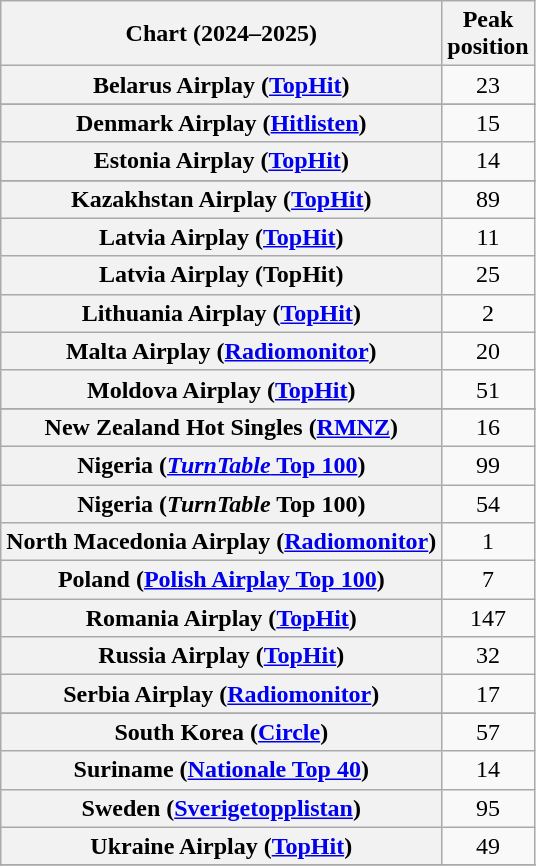<table class="wikitable sortable plainrowheaders" style="text-align:center">
<tr>
<th scope="col">Chart (2024–2025)</th>
<th scope="col">Peak<br>position</th>
</tr>
<tr>
<th scope="row">Belarus Airplay (<a href='#'>TopHit</a>)</th>
<td>23</td>
</tr>
<tr>
</tr>
<tr>
</tr>
<tr>
</tr>
<tr>
<th scope="row">Denmark Airplay (<a href='#'>Hitlisten</a>)</th>
<td>15</td>
</tr>
<tr>
<th scope="row">Estonia Airplay (<a href='#'>TopHit</a>)</th>
<td>14</td>
</tr>
<tr>
</tr>
<tr>
</tr>
<tr>
<th scope="row">Kazakhstan Airplay (<a href='#'>TopHit</a>)</th>
<td>89</td>
</tr>
<tr>
<th scope="row">Latvia Airplay (<a href='#'>TopHit</a>)</th>
<td>11</td>
</tr>
<tr>
<th scope="row">Latvia Airplay (TopHit)<br></th>
<td>25</td>
</tr>
<tr>
<th scope="row">Lithuania Airplay (<a href='#'>TopHit</a>)</th>
<td>2</td>
</tr>
<tr>
<th scope="row">Malta Airplay (<a href='#'>Radiomonitor</a>)</th>
<td>20</td>
</tr>
<tr>
<th scope="row">Moldova Airplay (<a href='#'>TopHit</a>)</th>
<td>51</td>
</tr>
<tr>
</tr>
<tr>
</tr>
<tr>
<th scope="row">New Zealand Hot Singles (<a href='#'>RMNZ</a>)</th>
<td>16</td>
</tr>
<tr>
<th scope="row">Nigeria (<a href='#'><em>TurnTable</em> Top 100</a>)</th>
<td>99</td>
</tr>
<tr>
<th scope="row">Nigeria (<em>TurnTable</em> Top 100)<br></th>
<td>54</td>
</tr>
<tr>
<th scope="row">North Macedonia Airplay (<a href='#'>Radiomonitor</a>)</th>
<td>1</td>
</tr>
<tr>
<th scope="row">Poland (<a href='#'>Polish Airplay Top 100</a>)</th>
<td>7</td>
</tr>
<tr>
<th scope="row">Romania Airplay (<a href='#'>TopHit</a>)</th>
<td>147</td>
</tr>
<tr>
<th scope="row">Russia Airplay (<a href='#'>TopHit</a>)</th>
<td>32</td>
</tr>
<tr>
<th scope="row">Serbia Airplay (<a href='#'>Radiomonitor</a>)</th>
<td>17</td>
</tr>
<tr>
</tr>
<tr>
<th scope="row">South Korea  (<a href='#'>Circle</a>)</th>
<td>57</td>
</tr>
<tr>
<th scope="row">Suriname (<a href='#'>Nationale Top 40</a>)</th>
<td>14</td>
</tr>
<tr>
<th scope="row">Sweden (<a href='#'>Sverigetopplistan</a>)</th>
<td>95</td>
</tr>
<tr>
<th scope="row">Ukraine Airplay (<a href='#'>TopHit</a>)</th>
<td>49</td>
</tr>
<tr>
</tr>
<tr>
</tr>
</table>
